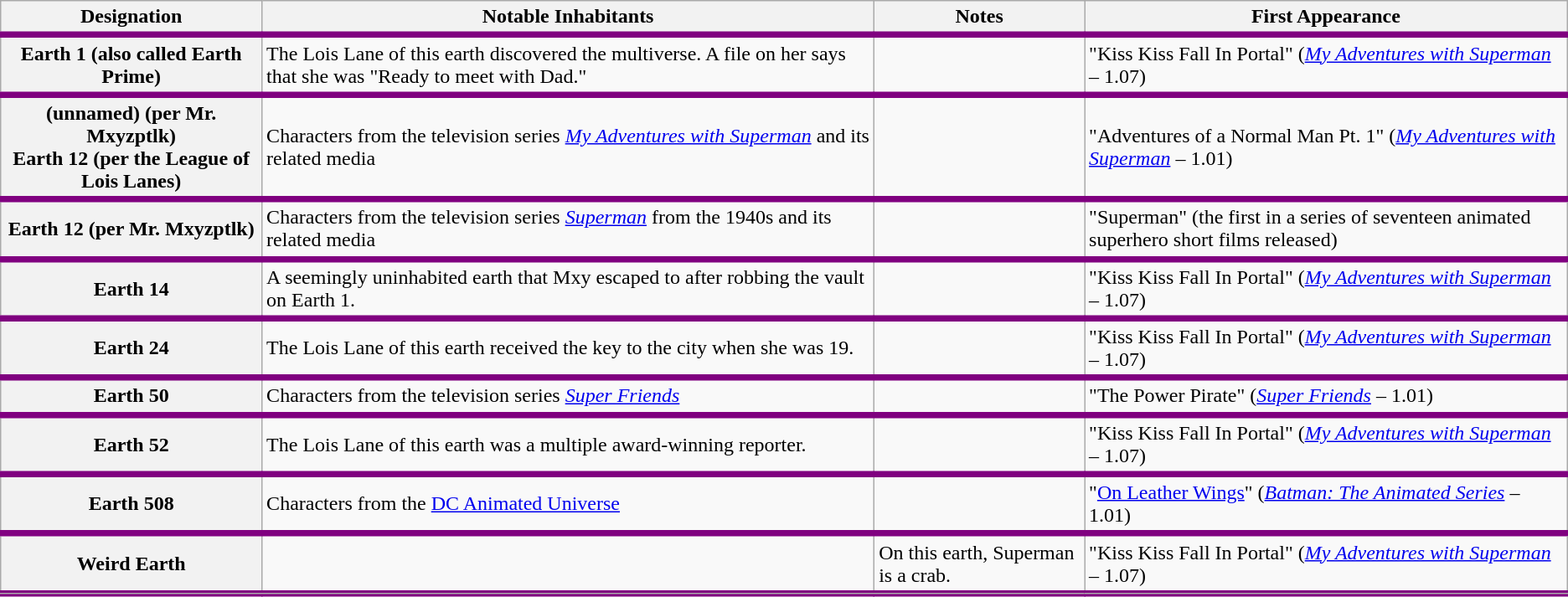<table class="wikitable">
<tr>
<th>Designation</th>
<th>Notable Inhabitants</th>
<th>Notes</th>
<th>First Appearance</th>
</tr>
<tr style="border-top: solid thick purple">
<th>Earth 1 (also called Earth Prime)</th>
<td>The Lois Lane of this earth discovered the multiverse. A file on her says that she was "Ready to meet with Dad."</td>
<td></td>
<td>"Kiss Kiss Fall In Portal" (<em><a href='#'>My Adventures with Superman</a></em> – 1.07)</td>
</tr>
<tr style="border-top: solid thick purple">
<th>(unnamed) (per Mr. Mxyzptlk)<br>Earth 12 (per the League of Lois Lanes)</th>
<td>Characters from the television series <em><a href='#'>My Adventures with Superman</a></em> and its related media</td>
<td></td>
<td>"Adventures of a Normal Man Pt. 1" (<em><a href='#'>My Adventures with Superman</a></em> – 1.01)</td>
</tr>
<tr style="border-top: solid thick purple">
<th>Earth 12 (per Mr. Mxyzptlk)</th>
<td>Characters from the television series <em><a href='#'>Superman</a></em> from the 1940s and its related media</td>
<td></td>
<td>"Superman" (the first in a series of seventeen animated superhero short films released)</td>
</tr>
<tr style="border-top: solid thick purple">
<th>Earth 14</th>
<td>A seemingly uninhabited earth that Mxy escaped to after robbing the vault on Earth 1.</td>
<td></td>
<td>"Kiss Kiss Fall In Portal" (<em><a href='#'>My Adventures with Superman</a></em> – 1.07)</td>
</tr>
<tr style="border-top: solid thick purple">
<th>Earth 24</th>
<td>The Lois Lane of this earth received the key to the city when she was 19.</td>
<td></td>
<td>"Kiss Kiss Fall In Portal" (<em><a href='#'>My Adventures with Superman</a></em> – 1.07)</td>
</tr>
<tr style="border-top: solid thick purple">
<th>Earth 50</th>
<td>Characters from the television series <em><a href='#'>Super Friends</a></em></td>
<td></td>
<td>"The Power Pirate" (<em><a href='#'>Super Friends</a></em> – 1.01)</td>
</tr>
<tr style="border-top: solid thick purple">
<th>Earth 52</th>
<td>The Lois Lane of this earth was a multiple award-winning reporter.</td>
<td></td>
<td>"Kiss Kiss Fall In Portal" (<em><a href='#'>My Adventures with Superman</a></em> – 1.07)</td>
</tr>
<tr style="border-top: solid thick purple">
<th>Earth 508</th>
<td>Characters from the <a href='#'>DC Animated Universe</a></td>
<td></td>
<td>"<a href='#'>On Leather Wings</a>" (<em><a href='#'>Batman: The Animated Series</a></em> – 1.01)</td>
</tr>
<tr style="border-top: solid thick purple">
<th>Weird Earth</th>
<td></td>
<td>On this earth, Superman is a crab.</td>
<td>"Kiss Kiss Fall In Portal" (<em><a href='#'>My Adventures with Superman</a></em> – 1.07)</td>
</tr>
<tr style="border-top: solid thick purple">
</tr>
</table>
